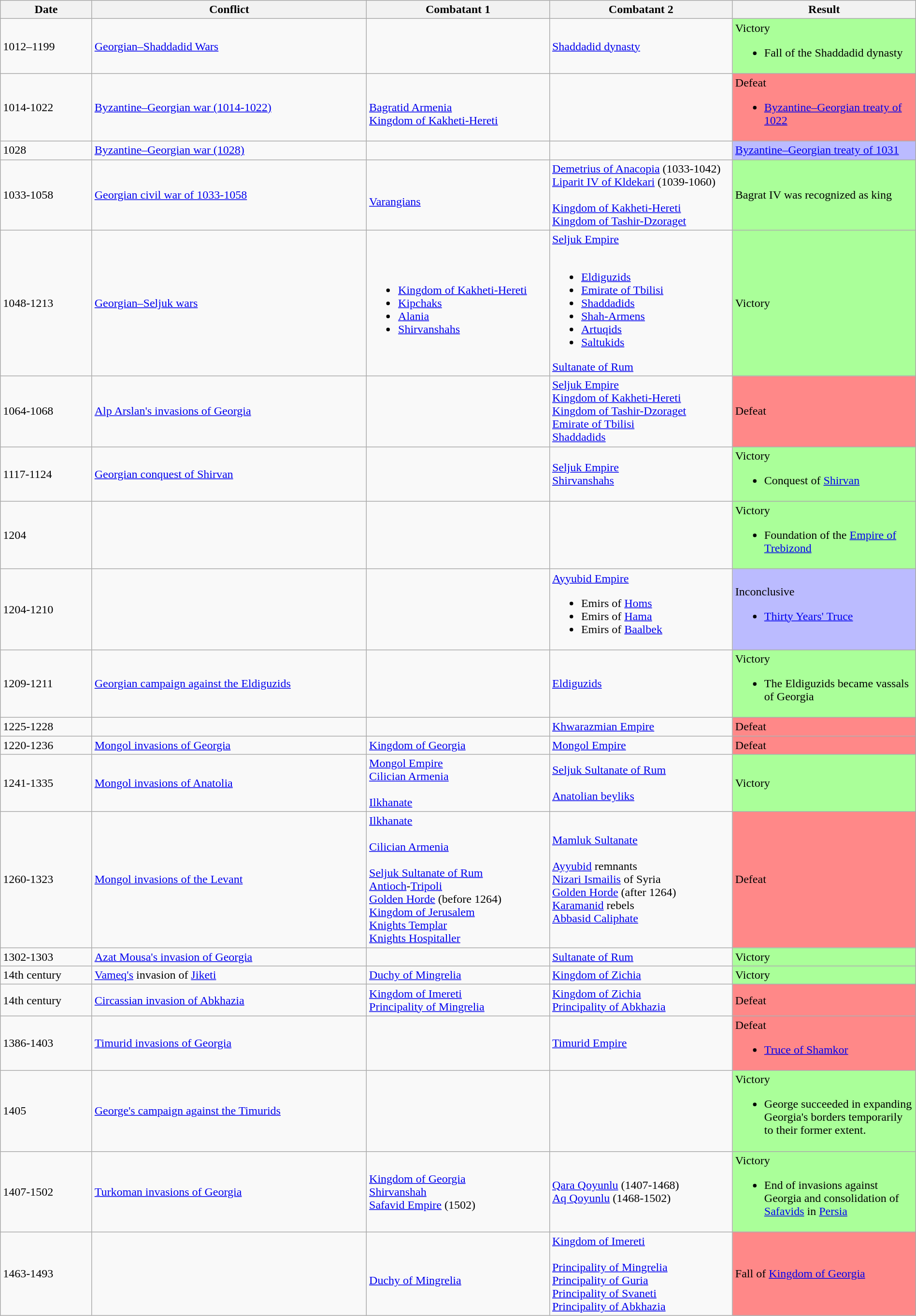<table class="wikitable" style="width:100%;">
<tr>
<th style="width:10%;">Date</th>
<th style="width:30%;">Conflict</th>
<th style="width:20%;">Combatant 1</th>
<th style="width:20%;">Combatant 2</th>
<th style="width:20%;">Result</th>
</tr>
<tr>
<td>1012–1199</td>
<td><a href='#'>Georgian–Shaddadid Wars</a></td>
<td></td>
<td><a href='#'>Shaddadid dynasty</a></td>
<td style="background:#AF9">Victory<br><ul><li>Fall of the Shaddadid dynasty</li></ul></td>
</tr>
<tr>
<td>1014-1022</td>
<td><a href='#'>Byzantine–Georgian war (1014-1022)</a></td>
<td><br> <a href='#'>Bagratid Armenia</a><br><a href='#'>Kingdom of Kakheti-Hereti</a></td>
<td></td>
<td style="background:#F88">Defeat<br><ul><li><a href='#'>Byzantine–Georgian treaty of 1022</a></li></ul></td>
</tr>
<tr>
<td>1028</td>
<td><a href='#'>Byzantine–Georgian war (1028)</a></td>
<td></td>
<td></td>
<td style="background:#BBF"><a href='#'>Byzantine–Georgian treaty of 1031</a></td>
</tr>
<tr>
<td>1033-1058</td>
<td><a href='#'>Georgian civil war of 1033-1058</a></td>
<td><br><a href='#'>Varangians</a></td>
<td> <a href='#'>Demetrius of Anacopia</a> (1033-1042)<br><a href='#'>Liparit IV of Kldekari</a> (1039-1060) <br> <br><a href='#'>Kingdom of Kakheti-Hereti</a><br><a href='#'>Kingdom of Tashir-Dzoraget</a></td>
<td style="background:#AF9">Bagrat IV was recognized as king</td>
</tr>
<tr>
<td>1048-1213</td>
<td><a href='#'>Georgian–Seljuk wars</a></td>
<td><br><ul><li><a href='#'>Kingdom of Kakheti-Hereti</a></li><li><a href='#'>Kipchaks</a></li><li><a href='#'>Alania</a></li><li><a href='#'>Shirvanshahs</a></li></ul></td>
<td><a href='#'>Seljuk Empire</a><br><br><ul><li><a href='#'>Eldiguzids</a></li><li><a href='#'>Emirate of Tbilisi</a></li><li><a href='#'>Shaddadids</a></li><li><a href='#'>Shah-Armens</a></li><li><a href='#'>Artuqids</a></li><li><a href='#'>Saltukids</a></li></ul> <a href='#'>Sultanate of Rum</a></td>
<td style="background:#AF9">Victory</td>
</tr>
<tr>
<td>1064-1068</td>
<td><a href='#'>Alp Arslan's invasions of Georgia</a></td>
<td></td>
<td><a href='#'>Seljuk Empire</a><br><a href='#'>Kingdom of Kakheti-Hereti</a><br><a href='#'>Kingdom of Tashir-Dzoraget</a><br><a href='#'>Emirate of Tbilisi</a><br><a href='#'>Shaddadids</a></td>
<td style="background:#F88">Defeat</td>
</tr>
<tr>
<td>1117-1124</td>
<td><a href='#'>Georgian conquest of Shirvan</a></td>
<td></td>
<td><a href='#'>Seljuk Empire</a><br><a href='#'>Shirvanshahs</a></td>
<td style="background:#AF9">Victory<br><ul><li>Conquest of <a href='#'>Shirvan</a></li></ul></td>
</tr>
<tr>
<td>1204</td>
<td></td>
<td></td>
<td></td>
<td style="background:#AF9">Victory<br><ul><li>Foundation of the <a href='#'>Empire of Trebizond</a></li></ul></td>
</tr>
<tr>
<td>1204-1210</td>
<td></td>
<td></td>
<td> <a href='#'>Ayyubid Empire</a><br><ul><li>Emirs of <a href='#'>Homs</a></li><li>Emirs of <a href='#'>Hama</a></li><li>Emirs of <a href='#'>Baalbek</a></li></ul></td>
<td style="background:#BBF">Inconclusive<br><ul><li><a href='#'>Thirty Years' Truce</a></li></ul></td>
</tr>
<tr>
<td>1209-1211</td>
<td><a href='#'>Georgian campaign against the Eldiguzids</a></td>
<td></td>
<td><a href='#'>Eldiguzids</a></td>
<td style="background:#AF9">Victory<br><ul><li>The Eldiguzids became vassals of Georgia</li></ul></td>
</tr>
<tr>
<td>1225-1228</td>
<td></td>
<td></td>
<td><a href='#'>Khwarazmian Empire</a></td>
<td style="background:#F88">Defeat</td>
</tr>
<tr>
<td>1220-1236</td>
<td><a href='#'>Mongol invasions of Georgia</a></td>
<td> <a href='#'>Kingdom of Georgia</a></td>
<td><a href='#'>Mongol Empire</a></td>
<td style="background:#F88">Defeat</td>
</tr>
<tr>
<td>1241-1335</td>
<td><a href='#'>Mongol invasions of Anatolia</a></td>
<td><a href='#'>Mongol Empire</a><br> <a href='#'>Cilician Armenia</a><br>
<br> <a href='#'>Ilkhanate</a></td>
<td> <a href='#'>Seljuk Sultanate of Rum</a><br><br><a href='#'>Anatolian beyliks</a></td>
<td style="background:#AF9">Victory</td>
</tr>
<tr>
<td>1260-1323</td>
<td><a href='#'>Mongol invasions of the Levant</a></td>
<td> <a href='#'>Ilkhanate</a><br><br> <a href='#'>Cilician Armenia</a><br>
<br>
 <a href='#'>Seljuk Sultanate of Rum</a><br>
<a href='#'>Antioch</a>-<a href='#'>Tripoli</a><br>
<a href='#'>Golden Horde</a> (before 1264)<br>
 <a href='#'>Kingdom of Jerusalem</a><br>
<a href='#'>Knights Templar</a><br>
<a href='#'>Knights Hospitaller</a></td>
<td> <a href='#'>Mamluk Sultanate</a><br><br> <a href='#'>Ayyubid</a> remnants<br>
 <a href='#'>Nizari Ismailis</a> of Syria<br>
<a href='#'>Golden Horde</a> (after 1264)<br>
<a href='#'>Karamanid</a> rebels<br>
 <a href='#'>Abbasid Caliphate</a></td>
<td style="background:#F88">Defeat</td>
</tr>
<tr>
<td>1302-1303</td>
<td><a href='#'>Azat Mousa's invasion of Georgia</a></td>
<td></td>
<td> <a href='#'>Sultanate of Rum</a></td>
<td style="background:#AF9">Victory</td>
</tr>
<tr>
<td>14th century</td>
<td><a href='#'>Vameq's</a> invasion of <a href='#'>Jiketi</a></td>
<td> <a href='#'>Duchy of Mingrelia</a></td>
<td><a href='#'>Kingdom of Zichia</a></td>
<td style="background:#AF9">Victory</td>
</tr>
<tr>
<td>14th century</td>
<td><a href='#'>Circassian invasion of Abkhazia</a></td>
<td> <a href='#'>Kingdom of Imereti</a><br> <a href='#'>Principality of Mingrelia</a></td>
<td> <a href='#'>Kingdom of Zichia</a><br> <a href='#'>Principality of Abkhazia</a></td>
<td style="background:#F88">Defeat</td>
</tr>
<tr>
<td>1386-1403</td>
<td><a href='#'>Timurid invasions of Georgia</a></td>
<td></td>
<td> <a href='#'>Timurid Empire</a></td>
<td style="background:#F88">Defeat<br><ul><li><a href='#'>Truce of Shamkor</a></li></ul></td>
</tr>
<tr>
<td>1405</td>
<td><a href='#'>George's campaign against the Timurids</a></td>
<td></td>
<td></td>
<td style="background:#AF9">Victory<br><ul><li>George succeeded in expanding Georgia's borders temporarily to their former extent.</li></ul></td>
</tr>
<tr>
<td>1407-1502</td>
<td><a href='#'>Turkoman invasions of Georgia</a></td>
<td> <a href='#'>Kingdom of Georgia</a> <br><a href='#'>Shirvanshah</a> <br> <a href='#'>Safavid Empire</a> (1502)</td>
<td><a href='#'>Qara Qoyunlu</a> (1407-1468) <br><a href='#'>Aq Qoyunlu</a> (1468-1502)</td>
<td style="background:#AF9">Victory<br><ul><li>End of invasions against Georgia and consolidation of <a href='#'>Safavids</a> in <a href='#'>Persia</a></li></ul></td>
</tr>
<tr>
<td>1463-1493</td>
<td></td>
<td><br> <a href='#'>Duchy of Mingrelia</a></td>
<td> <a href='#'>Kingdom of Imereti</a><br><br> <a href='#'>Principality of Mingrelia</a><br> <a href='#'>Principality of Guria</a><br> <a href='#'>Principality of Svaneti</a><br> <a href='#'>Principality of Abkhazia</a><br></td>
<td style="background:#F88">Fall of <a href='#'>Kingdom of Georgia</a></td>
</tr>
</table>
